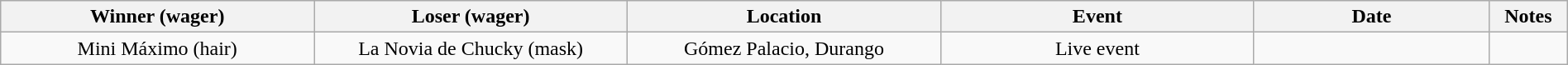<table class="wikitable sortable" width=100%  style="text-align: center">
<tr>
<th width=20% scope="col">Winner (wager)</th>
<th width=20% scope="col">Loser (wager)</th>
<th width=20% scope="col">Location</th>
<th width=20% scope="col">Event</th>
<th width=15% scope="col">Date</th>
<th class="unsortable" width=5% scope="col">Notes</th>
</tr>
<tr>
<td>Mini Máximo (hair)</td>
<td>La Novia de Chucky (mask)</td>
<td>Gómez Palacio, Durango</td>
<td>Live event</td>
<td></td>
<td></td>
</tr>
</table>
